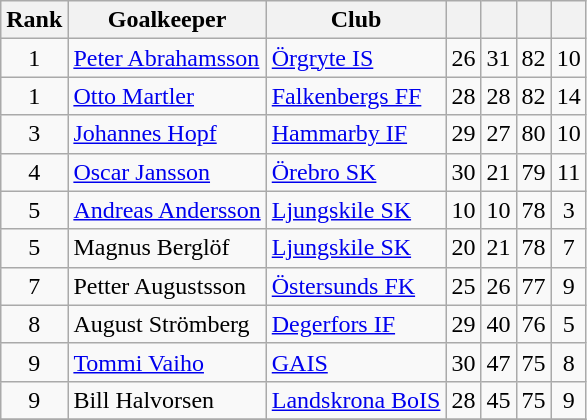<table class="wikitable sortable" style="text-align:center">
<tr>
<th>Rank</th>
<th>Goalkeeper</th>
<th>Club<br></th>
<th></th>
<th></th>
<th></th>
<th></th>
</tr>
<tr>
<td>1</td>
<td align="left"> <a href='#'>Peter Abrahamsson</a></td>
<td align="left"><a href='#'>Örgryte IS</a></td>
<td>26</td>
<td>31</td>
<td>82</td>
<td>10</td>
</tr>
<tr>
<td>1</td>
<td align="left"> <a href='#'>Otto Martler</a></td>
<td align="left"><a href='#'>Falkenbergs FF</a></td>
<td>28</td>
<td>28</td>
<td>82</td>
<td>14</td>
</tr>
<tr>
<td>3</td>
<td align="left"> <a href='#'>Johannes Hopf</a></td>
<td align="left"><a href='#'>Hammarby IF</a></td>
<td>29</td>
<td>27</td>
<td>80</td>
<td>10</td>
</tr>
<tr>
<td>4</td>
<td align="left"> <a href='#'>Oscar Jansson</a></td>
<td align="left"><a href='#'>Örebro SK</a></td>
<td>30</td>
<td>21</td>
<td>79</td>
<td>11</td>
</tr>
<tr>
<td>5</td>
<td align="left"> <a href='#'>Andreas Andersson</a></td>
<td align="left"><a href='#'>Ljungskile SK</a></td>
<td>10</td>
<td>10</td>
<td>78</td>
<td>3</td>
</tr>
<tr>
<td>5</td>
<td align="left"> Magnus Berglöf</td>
<td align="left"><a href='#'>Ljungskile SK</a></td>
<td>20</td>
<td>21</td>
<td>78</td>
<td>7</td>
</tr>
<tr>
<td>7</td>
<td align="left"> Petter Augustsson</td>
<td align="left"><a href='#'>Östersunds FK</a></td>
<td>25</td>
<td>26</td>
<td>77</td>
<td>9</td>
</tr>
<tr>
<td>8</td>
<td align="left"> August Strömberg</td>
<td align="left"><a href='#'>Degerfors IF</a></td>
<td>29</td>
<td>40</td>
<td>76</td>
<td>5</td>
</tr>
<tr>
<td>9</td>
<td align="left"> <a href='#'>Tommi Vaiho</a></td>
<td align="left"><a href='#'>GAIS</a></td>
<td>30</td>
<td>47</td>
<td>75</td>
<td>8</td>
</tr>
<tr>
<td>9</td>
<td align="left"> Bill Halvorsen</td>
<td align="left"><a href='#'>Landskrona BoIS</a></td>
<td>28</td>
<td>45</td>
<td>75</td>
<td>9</td>
</tr>
<tr>
</tr>
</table>
